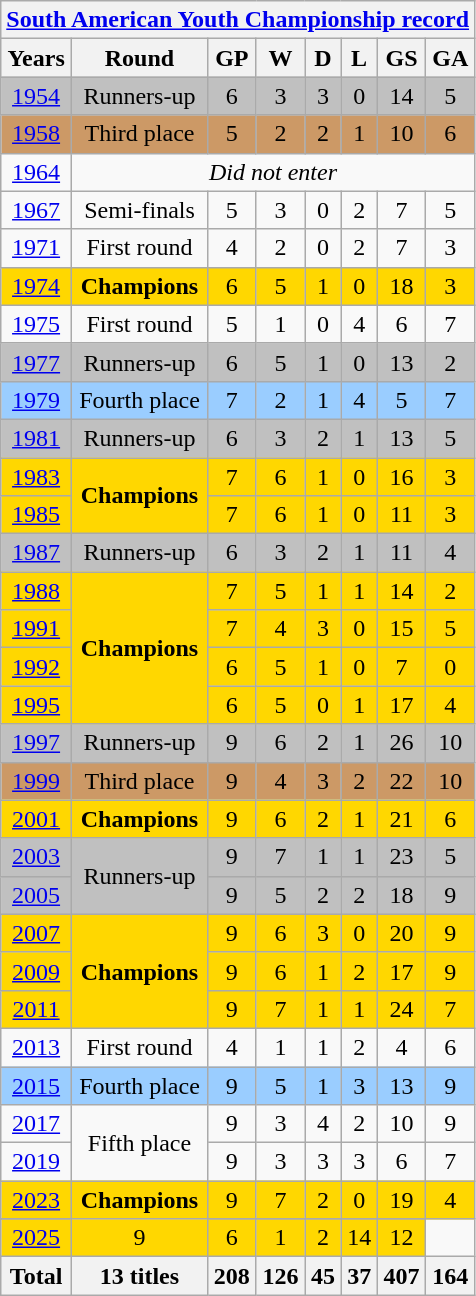<table class="wikitable" style="text-align: center;">
<tr>
<th colspan=9><a href='#'>South American Youth Championship record</a></th>
</tr>
<tr>
<th>Years</th>
<th>Round</th>
<th>GP</th>
<th>W</th>
<th>D</th>
<th>L</th>
<th>GS</th>
<th>GA</th>
</tr>
<tr bgcolor=silver>
<td> <a href='#'>1954</a></td>
<td>Runners-up</td>
<td>6</td>
<td>3</td>
<td>3</td>
<td>0</td>
<td>14</td>
<td>5</td>
</tr>
<tr bgcolor=cc9966>
<td> <a href='#'>1958</a></td>
<td>Third place</td>
<td>5</td>
<td>2</td>
<td>2</td>
<td>1</td>
<td>10</td>
<td>6</td>
</tr>
<tr>
<td> <a href='#'>1964</a></td>
<td colspan=8><em>Did not enter</em></td>
</tr>
<tr>
<td> <a href='#'>1967</a></td>
<td>Semi-finals</td>
<td>5</td>
<td>3</td>
<td>0</td>
<td>2</td>
<td>7</td>
<td>5</td>
</tr>
<tr>
<td> <a href='#'>1971</a></td>
<td>First round</td>
<td>4</td>
<td>2</td>
<td>0</td>
<td>2</td>
<td>7</td>
<td>3</td>
</tr>
<tr bgcolor=gold>
<td> <a href='#'>1974</a></td>
<td><strong>Champions</strong></td>
<td>6</td>
<td>5</td>
<td>1</td>
<td>0</td>
<td>18</td>
<td>3</td>
</tr>
<tr>
<td> <a href='#'>1975</a></td>
<td>First round</td>
<td>5</td>
<td>1</td>
<td>0</td>
<td>4</td>
<td>6</td>
<td>7</td>
</tr>
<tr bgcolor=silver>
<td> <a href='#'>1977</a></td>
<td>Runners-up</td>
<td>6</td>
<td>5</td>
<td>1</td>
<td>0</td>
<td>13</td>
<td>2</td>
</tr>
<tr style="background:#9ACDFF">
<td> <a href='#'>1979</a></td>
<td>Fourth place</td>
<td>7</td>
<td>2</td>
<td>1</td>
<td>4</td>
<td>5</td>
<td>7</td>
</tr>
<tr bgcolor=silver>
<td> <a href='#'>1981</a></td>
<td>Runners-up</td>
<td>6</td>
<td>3</td>
<td>2</td>
<td>1</td>
<td>13</td>
<td>5</td>
</tr>
<tr bgcolor=gold>
<td> <a href='#'>1983</a></td>
<td rowspan=2><strong>Champions</strong></td>
<td>7</td>
<td>6</td>
<td>1</td>
<td>0</td>
<td>16</td>
<td>3</td>
</tr>
<tr bgcolor=gold>
<td> <a href='#'>1985</a></td>
<td>7</td>
<td>6</td>
<td>1</td>
<td>0</td>
<td>11</td>
<td>3</td>
</tr>
<tr bgcolor=silver>
<td> <a href='#'>1987</a></td>
<td>Runners-up</td>
<td>6</td>
<td>3</td>
<td>2</td>
<td>1</td>
<td>11</td>
<td>4</td>
</tr>
<tr bgcolor=gold>
<td> <a href='#'>1988</a></td>
<td rowspan=4><strong>Champions</strong></td>
<td>7</td>
<td>5</td>
<td>1</td>
<td>1</td>
<td>14</td>
<td>2</td>
</tr>
<tr bgcolor=gold>
<td> <a href='#'>1991</a></td>
<td>7</td>
<td>4</td>
<td>3</td>
<td>0</td>
<td>15</td>
<td>5</td>
</tr>
<tr bgcolor=gold>
<td> <a href='#'>1992</a></td>
<td>6</td>
<td>5</td>
<td>1</td>
<td>0</td>
<td>7</td>
<td>0</td>
</tr>
<tr bgcolor=gold>
<td> <a href='#'>1995</a></td>
<td>6</td>
<td>5</td>
<td>0</td>
<td>1</td>
<td>17</td>
<td>4</td>
</tr>
<tr bgcolor=silver>
<td> <a href='#'>1997</a></td>
<td>Runners-up</td>
<td>9</td>
<td>6</td>
<td>2</td>
<td>1</td>
<td>26</td>
<td>10</td>
</tr>
<tr bgcolor=cc9966>
<td> <a href='#'>1999</a></td>
<td>Third place</td>
<td>9</td>
<td>4</td>
<td>3</td>
<td>2</td>
<td>22</td>
<td>10</td>
</tr>
<tr bgcolor=gold>
<td> <a href='#'>2001</a></td>
<td><strong>Champions</strong></td>
<td>9</td>
<td>6</td>
<td>2</td>
<td>1</td>
<td>21</td>
<td>6</td>
</tr>
<tr bgcolor=silver>
<td> <a href='#'>2003</a></td>
<td rowspan=2>Runners-up</td>
<td>9</td>
<td>7</td>
<td>1</td>
<td>1</td>
<td>23</td>
<td>5</td>
</tr>
<tr bgcolor=silver>
<td> <a href='#'>2005</a></td>
<td>9</td>
<td>5</td>
<td>2</td>
<td>2</td>
<td>18</td>
<td>9</td>
</tr>
<tr bgcolor=gold>
<td> <a href='#'>2007</a></td>
<td rowspan=3><strong>Champions</strong></td>
<td>9</td>
<td>6</td>
<td>3</td>
<td>0</td>
<td>20</td>
<td>9</td>
</tr>
<tr bgcolor=gold>
<td> <a href='#'>2009</a></td>
<td>9</td>
<td>6</td>
<td>1</td>
<td>2</td>
<td>17</td>
<td>9</td>
</tr>
<tr bgcolor=gold>
<td> <a href='#'>2011</a></td>
<td>9</td>
<td>7</td>
<td>1</td>
<td>1</td>
<td>24</td>
<td>7</td>
</tr>
<tr>
<td> <a href='#'>2013</a></td>
<td>First round</td>
<td>4</td>
<td>1</td>
<td>1</td>
<td>2</td>
<td>4</td>
<td>6</td>
</tr>
<tr style="background:#9ACDFF">
<td> <a href='#'>2015</a></td>
<td>Fourth place</td>
<td>9</td>
<td>5</td>
<td>1</td>
<td>3</td>
<td>13</td>
<td>9</td>
</tr>
<tr>
<td> <a href='#'>2017</a></td>
<td rowspan=2>Fifth place</td>
<td>9</td>
<td>3</td>
<td>4</td>
<td>2</td>
<td>10</td>
<td>9</td>
</tr>
<tr>
<td> <a href='#'>2019</a></td>
<td>9</td>
<td>3</td>
<td>3</td>
<td>3</td>
<td>6</td>
<td>7</td>
</tr>
<tr bgcolor=gold>
<td> <a href='#'>2023</a></td>
<td rowspan=2><strong>Champions</strong></td>
<td>9</td>
<td>7</td>
<td>2</td>
<td>0</td>
<td>19</td>
<td>4</td>
</tr>
<tr>
</tr>
<tr bgcolor=gold>
<td> <a href='#'>2025</a></td>
<td>9</td>
<td>6</td>
<td>1</td>
<td>2</td>
<td>14</td>
<td>12</td>
</tr>
<tr>
<th><strong>Total</strong></th>
<th>13 titles</th>
<th>208</th>
<th>126</th>
<th>45</th>
<th>37</th>
<th>407</th>
<th>164</th>
</tr>
</table>
